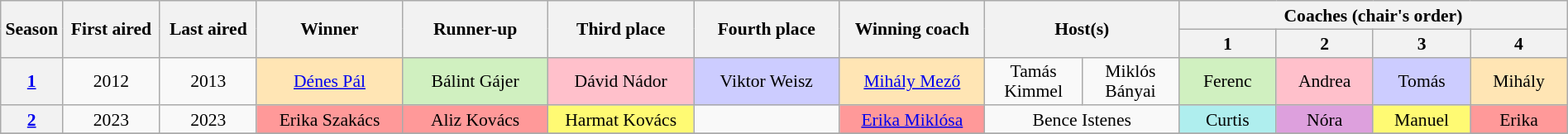<table class="wikitable" style="text-align:center; font-size:90%; line-height:16px;" width="100%">
<tr>
<th rowspan="2" scope="col" width="2%">Season</th>
<th rowspan="2" scope="col" width="6%">First aired</th>
<th rowspan="2" scope="col" width="6%">Last aired</th>
<th rowspan="2" scope="col" width="9%">Winner</th>
<th rowspan="2" scope="col" width="9%">Runner-up</th>
<th rowspan="2" scope="col" width="9%">Third place</th>
<th rowspan="2" scope="col" width="9%">Fourth place</th>
<th rowspan="2" scope="col" width="9%">Winning coach</th>
<th colspan="2" rowspan="2" scope="col" width="12%">Host(s)</th>
<th colspan="4" scope="col" width="20%">Coaches (chair's order)</th>
</tr>
<tr>
<th scope="col" width="6%">1</th>
<th scope="col" width="6%">2</th>
<th scope="col" width="6%">3</th>
<th scope="col" width="6%">4</th>
</tr>
<tr>
<th><a href='#'>1</a></th>
<td> 2012</td>
<td> 2013</td>
<td style="background:#ffe5b4;"><a href='#'>Dénes Pál</a></td>
<td style="background:#d0f0c0;">Bálint Gájer</td>
<td style="background:pink;">Dávid Nádor</td>
<td style="background:#ccf;">Viktor Weisz</td>
<td style="background:#ffe5b4;"><a href='#'>Mihály Mező</a></td>
<td width="6%">Tamás Kimmel</td>
<td width="6%">Miklós Bányai</td>
<td bgcolor=#d0f0c0>Ferenc</td>
<td bgcolor=pink>Andrea</td>
<td bgcolor=#ccf>Tomás</td>
<td bgcolor=#ffe5b4>Mihály</td>
</tr>
<tr>
<th><a href='#'>2</a></th>
<td> 2023</td>
<td> 2023</td>
<td bgcolor=#ff9999>Erika Szakács</td>
<td bgcolor=#ff9999>Aliz Kovács</td>
<td bgcolor=#fffa73>Harmat Kovács</td>
<td></td>
<td bgcolor=#ff9999><a href='#'>Erika Miklósa</a></td>
<td colspan=2>Bence Istenes</td>
<td bgcolor=#afeeee>Curtis</td>
<td bgcolor=#dda0dd>Nóra</td>
<td bgcolor=#fffa73>Manuel</td>
<td bgcolor=#ff9999>Erika</td>
</tr>
<tr>
</tr>
</table>
